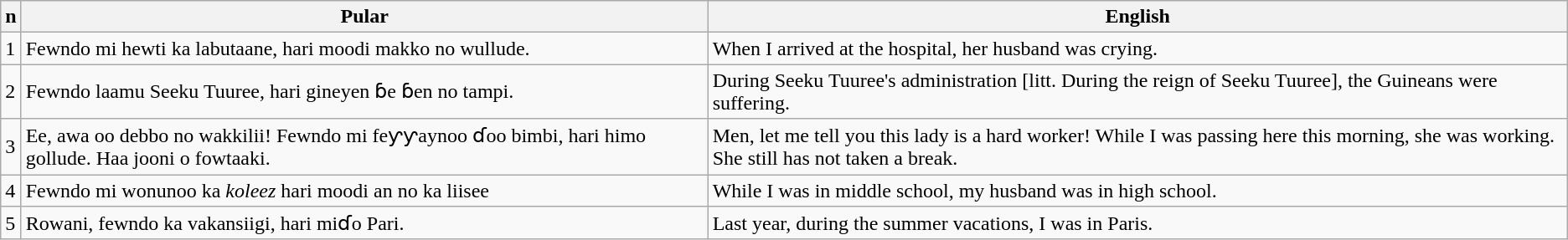<table class="wikitable sortable">
<tr>
<th>n</th>
<th>Pular</th>
<th>English</th>
</tr>
<tr>
<td>1</td>
<td>Fewndo mi hewti ka labutaane, hari moodi makko no wullude.</td>
<td>When I arrived at the hospital, her husband was crying.</td>
</tr>
<tr>
<td>2</td>
<td>Fewndo laamu Seeku Tuuree, hari gineyen ɓe ɓen no tampi.</td>
<td>During Seeku Tuuree's administration [litt. During the reign of Seeku Tuuree], the Guineans were suffering.</td>
</tr>
<tr>
<td>3</td>
<td>Ee, awa oo debbo no wakkilii! Fewndo mi feƴƴaynoo ɗoo bimbi, hari himo gollude. Haa jooni o fowtaaki.</td>
<td>Men, let me tell you this lady is a hard worker! While I was passing here this morning, she was working. She still has not taken a break.</td>
</tr>
<tr>
<td>4</td>
<td>Fewndo mi wonunoo ka <em>koleez</em> hari moodi an no ka liisee</td>
<td>While I was in middle school, my husband was in high school.</td>
</tr>
<tr>
<td>5</td>
<td>Rowani, fewndo ka vakansiigi, hari miɗo Pari.</td>
<td>Last year, during the summer vacations, I was in Paris.</td>
</tr>
</table>
